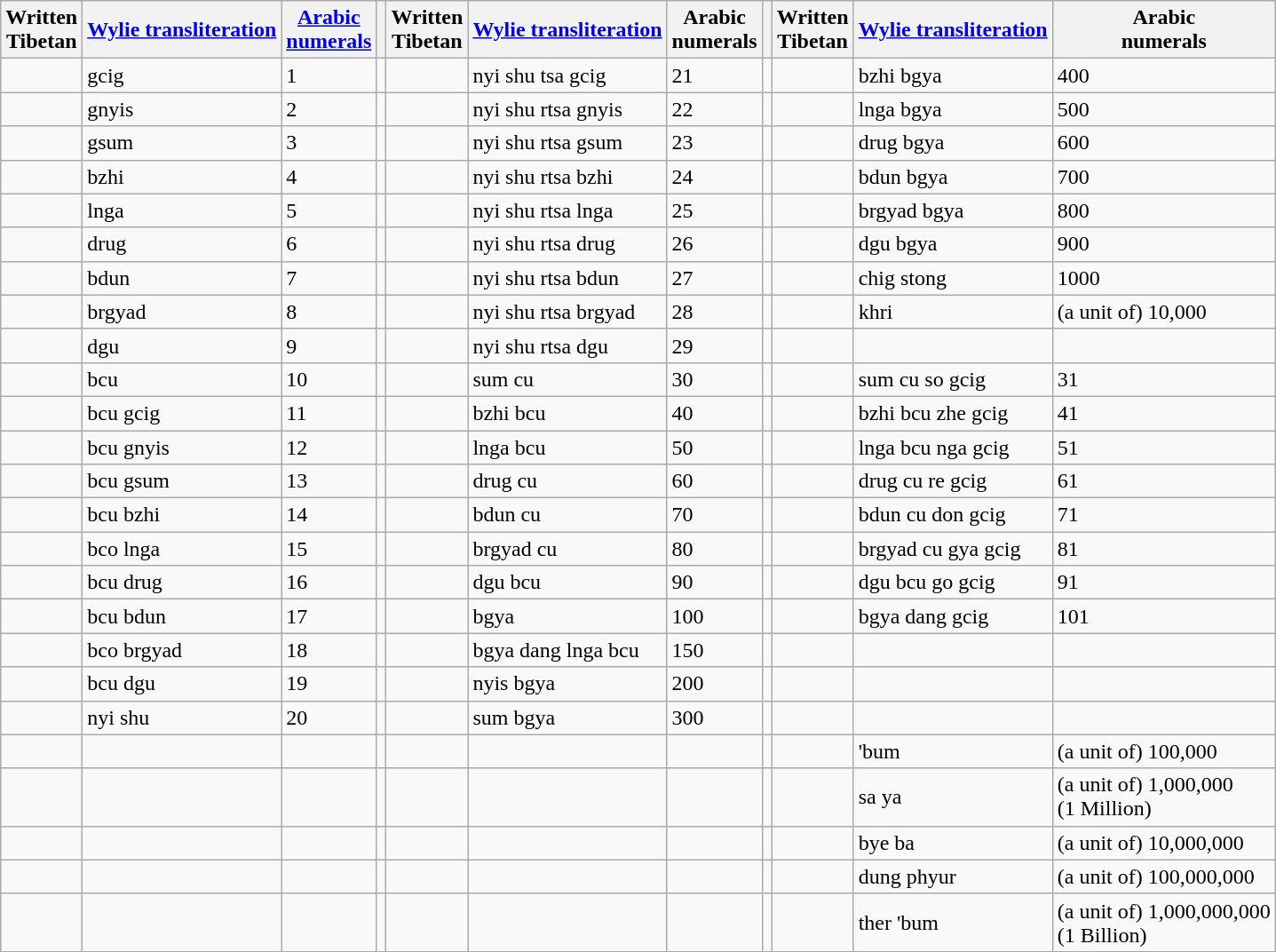<table class="wikitable">
<tr>
<th>Written<br>Tibetan</th>
<th><a href='#'>Wylie transliteration</a></th>
<th><a href='#'>Arabic</a><br><a href='#'>numerals</a></th>
<th></th>
<th>Written<br>Tibetan</th>
<th><a href='#'>Wylie transliteration</a></th>
<th>Arabic<br>numerals</th>
<th></th>
<th>Written<br>Tibetan</th>
<th><a href='#'>Wylie transliteration</a></th>
<th>Arabic<br>numerals</th>
</tr>
<tr>
<td></td>
<td>gcig</td>
<td>1</td>
<td></td>
<td></td>
<td>nyi shu tsa gcig</td>
<td>21</td>
<td></td>
<td></td>
<td>bzhi bgya</td>
<td>400</td>
</tr>
<tr>
<td></td>
<td>gnyis</td>
<td>2</td>
<td></td>
<td></td>
<td>nyi shu rtsa gnyis</td>
<td>22</td>
<td></td>
<td></td>
<td>lnga bgya</td>
<td>500</td>
</tr>
<tr>
<td></td>
<td>gsum</td>
<td>3</td>
<td></td>
<td></td>
<td>nyi shu rtsa gsum</td>
<td>23</td>
<td></td>
<td></td>
<td>drug bgya</td>
<td>600</td>
</tr>
<tr>
<td></td>
<td>bzhi</td>
<td>4</td>
<td></td>
<td></td>
<td>nyi shu rtsa bzhi</td>
<td>24</td>
<td></td>
<td></td>
<td>bdun bgya</td>
<td>700</td>
</tr>
<tr>
<td></td>
<td>lnga</td>
<td>5</td>
<td></td>
<td></td>
<td>nyi shu rtsa lnga</td>
<td>25</td>
<td></td>
<td></td>
<td>brgyad bgya</td>
<td>800</td>
</tr>
<tr>
<td></td>
<td>drug</td>
<td>6</td>
<td></td>
<td></td>
<td>nyi shu rtsa drug</td>
<td>26</td>
<td></td>
<td></td>
<td>dgu bgya</td>
<td>900</td>
</tr>
<tr>
<td></td>
<td>bdun</td>
<td>7</td>
<td></td>
<td></td>
<td>nyi shu rtsa bdun</td>
<td>27</td>
<td></td>
<td></td>
<td>chig stong</td>
<td>1000</td>
</tr>
<tr>
<td></td>
<td>brgyad</td>
<td>8</td>
<td></td>
<td></td>
<td>nyi shu rtsa brgyad</td>
<td>28</td>
<td></td>
<td></td>
<td>khri</td>
<td>(a unit of) 10,000</td>
</tr>
<tr>
<td></td>
<td>dgu</td>
<td>9</td>
<td></td>
<td></td>
<td>nyi shu rtsa dgu</td>
<td>29</td>
<td></td>
<td></td>
<td></td>
<td></td>
</tr>
<tr>
<td></td>
<td>bcu</td>
<td>10</td>
<td></td>
<td></td>
<td>sum cu</td>
<td>30</td>
<td></td>
<td></td>
<td>sum cu so gcig</td>
<td>31</td>
</tr>
<tr>
<td></td>
<td>bcu gcig</td>
<td>11</td>
<td></td>
<td></td>
<td>bzhi bcu</td>
<td>40</td>
<td></td>
<td></td>
<td>bzhi bcu zhe gcig</td>
<td>41</td>
</tr>
<tr>
<td></td>
<td>bcu gnyis</td>
<td>12</td>
<td></td>
<td></td>
<td>lnga bcu</td>
<td>50</td>
<td></td>
<td></td>
<td>lnga bcu nga gcig</td>
<td>51</td>
</tr>
<tr>
<td></td>
<td>bcu gsum</td>
<td>13</td>
<td></td>
<td></td>
<td>drug cu</td>
<td>60</td>
<td></td>
<td></td>
<td>drug cu re gcig</td>
<td>61</td>
</tr>
<tr>
<td></td>
<td>bcu bzhi</td>
<td>14</td>
<td></td>
<td></td>
<td>bdun cu</td>
<td>70</td>
<td></td>
<td></td>
<td>bdun cu don gcig</td>
<td>71</td>
</tr>
<tr>
<td></td>
<td>bco lnga</td>
<td>15</td>
<td></td>
<td></td>
<td>brgyad cu</td>
<td>80</td>
<td></td>
<td></td>
<td>brgyad cu gya gcig</td>
<td>81</td>
</tr>
<tr>
<td></td>
<td>bcu drug</td>
<td>16</td>
<td></td>
<td></td>
<td>dgu bcu</td>
<td>90</td>
<td></td>
<td></td>
<td>dgu bcu go gcig</td>
<td>91</td>
</tr>
<tr>
<td></td>
<td>bcu bdun</td>
<td>17</td>
<td></td>
<td></td>
<td>bgya</td>
<td>100</td>
<td></td>
<td></td>
<td>bgya dang gcig</td>
<td>101</td>
</tr>
<tr>
<td></td>
<td>bco brgyad</td>
<td>18</td>
<td></td>
<td></td>
<td>bgya dang lnga bcu</td>
<td>150</td>
<td></td>
<td></td>
<td></td>
<td></td>
</tr>
<tr>
<td></td>
<td>bcu dgu</td>
<td>19</td>
<td></td>
<td></td>
<td>nyis bgya</td>
<td>200</td>
<td></td>
<td></td>
<td></td>
<td></td>
</tr>
<tr>
<td></td>
<td>nyi shu</td>
<td>20</td>
<td></td>
<td></td>
<td>sum bgya</td>
<td>300</td>
<td></td>
<td></td>
<td></td>
<td></td>
</tr>
<tr>
<td></td>
<td></td>
<td></td>
<td></td>
<td></td>
<td></td>
<td></td>
<td></td>
<td></td>
<td>'bum</td>
<td>(a unit of)  100,000</td>
</tr>
<tr>
<td></td>
<td></td>
<td></td>
<td></td>
<td></td>
<td></td>
<td></td>
<td></td>
<td></td>
<td>sa ya</td>
<td>(a unit of)  1,000,000<br>(1 Million)</td>
</tr>
<tr>
<td></td>
<td></td>
<td></td>
<td></td>
<td></td>
<td></td>
<td></td>
<td></td>
<td></td>
<td>bye ba</td>
<td>(a unit of)  10,000,000</td>
</tr>
<tr>
<td></td>
<td></td>
<td></td>
<td></td>
<td></td>
<td></td>
<td></td>
<td></td>
<td></td>
<td>dung phyur</td>
<td>(a unit of)  100,000,000</td>
</tr>
<tr>
<td></td>
<td></td>
<td></td>
<td></td>
<td></td>
<td></td>
<td></td>
<td></td>
<td></td>
<td>ther 'bum</td>
<td>(a unit of)  1,000,000,000<br>(1 Billion)</td>
</tr>
</table>
